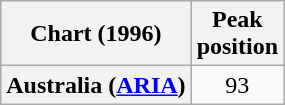<table class="wikitable plainrowheaders">
<tr>
<th scope="col">Chart (1996)</th>
<th scope="col">Peak<br>position</th>
</tr>
<tr>
<th scope="row">Australia (<a href='#'>ARIA</a>)</th>
<td align="center">93</td>
</tr>
</table>
